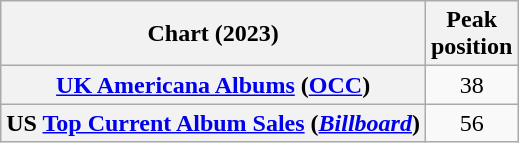<table class="wikitable plainrowheaders">
<tr>
<th scope="col">Chart (2023)</th>
<th scope="col">Peak<br>position</th>
</tr>
<tr>
<th scope="row"><a href='#'>UK Americana Albums</a> (<a href='#'>OCC</a>)</th>
<td align="center">38</td>
</tr>
<tr>
<th scope="row">US <a href='#'>Top Current Album Sales</a> (<a href='#'><em>Billboard</em></a>)</th>
<td align="center">56</td>
</tr>
</table>
